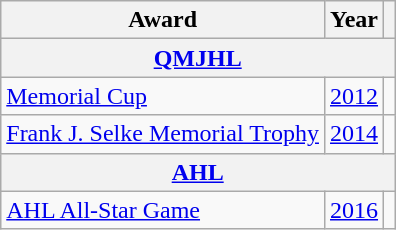<table class="wikitable">
<tr>
<th>Award</th>
<th>Year</th>
<th></th>
</tr>
<tr>
<th colspan="3"><a href='#'>QMJHL</a></th>
</tr>
<tr>
<td><a href='#'>Memorial Cup</a></td>
<td><a href='#'>2012</a></td>
<td></td>
</tr>
<tr>
<td><a href='#'>Frank J. Selke Memorial Trophy</a></td>
<td><a href='#'>2014</a></td>
<td></td>
</tr>
<tr>
<th colspan="3"><a href='#'>AHL</a></th>
</tr>
<tr>
<td><a href='#'>AHL All-Star Game</a></td>
<td><a href='#'>2016</a></td>
<td></td>
</tr>
</table>
